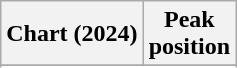<table class="wikitable sortable plainrowheaders" style="text-align:center">
<tr>
<th scope="col">Chart (2024)</th>
<th scope="col">Peak<br> position</th>
</tr>
<tr>
</tr>
<tr>
</tr>
<tr>
</tr>
<tr>
</tr>
</table>
